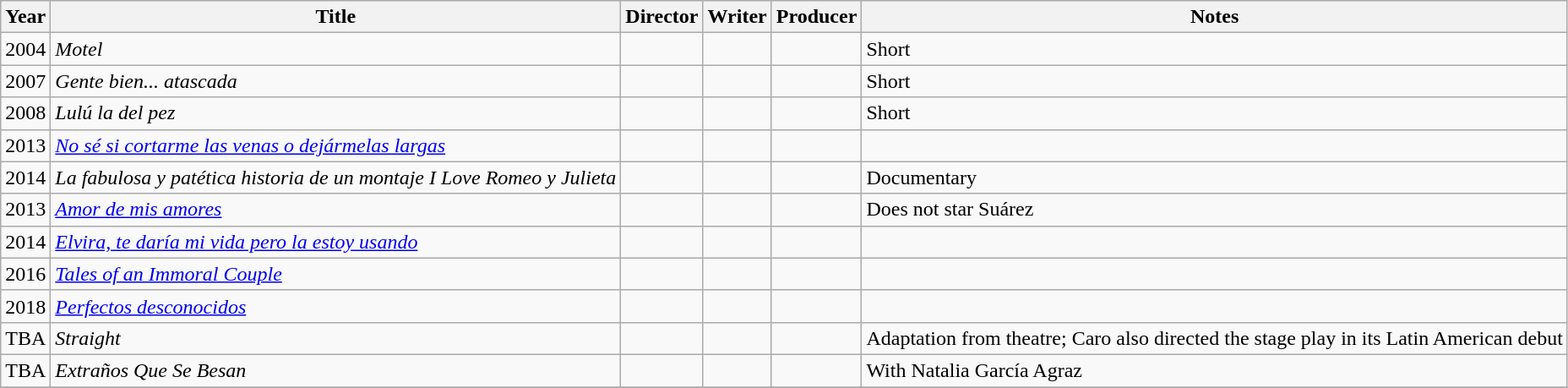<table class="wikitable">
<tr>
<th>Year</th>
<th>Title</th>
<th>Director</th>
<th>Writer</th>
<th>Producer</th>
<th>Notes</th>
</tr>
<tr>
<td>2004</td>
<td><em>Motel</em></td>
<td></td>
<td></td>
<td></td>
<td>Short</td>
</tr>
<tr>
<td>2007</td>
<td><em>Gente bien... atascada</em></td>
<td></td>
<td></td>
<td></td>
<td>Short</td>
</tr>
<tr>
<td>2008</td>
<td><em>Lulú la del pez</em></td>
<td></td>
<td></td>
<td></td>
<td>Short</td>
</tr>
<tr>
<td>2013</td>
<td><em><a href='#'>No sé si cortarme las venas o dejármelas largas</a></em></td>
<td></td>
<td></td>
<td></td>
<td></td>
</tr>
<tr>
<td>2014</td>
<td><em>La fabulosa y patética historia de un montaje I Love Romeo y Julieta</em></td>
<td></td>
<td></td>
<td></td>
<td>Documentary</td>
</tr>
<tr>
<td>2013</td>
<td><em><a href='#'>Amor de mis amores</a></em></td>
<td></td>
<td></td>
<td></td>
<td>Does not star Suárez</td>
</tr>
<tr>
<td>2014</td>
<td><em><a href='#'>Elvira, te daría mi vida pero la estoy usando</a></em></td>
<td></td>
<td></td>
<td></td>
<td></td>
</tr>
<tr>
<td>2016</td>
<td><em><a href='#'>Tales of an Immoral Couple</a></em></td>
<td></td>
<td></td>
<td></td>
<td></td>
</tr>
<tr>
<td>2018</td>
<td><em><a href='#'>Perfectos desconocidos</a></em></td>
<td></td>
<td></td>
<td></td>
<td></td>
</tr>
<tr>
<td>TBA</td>
<td><em>Straight</em></td>
<td></td>
<td></td>
<td></td>
<td>Adaptation from theatre; Caro also directed the stage play in its Latin American debut</td>
</tr>
<tr>
<td>TBA</td>
<td><em>Extraños Que Se Besan</em></td>
<td></td>
<td></td>
<td></td>
<td>With Natalia García Agraz</td>
</tr>
<tr>
</tr>
</table>
